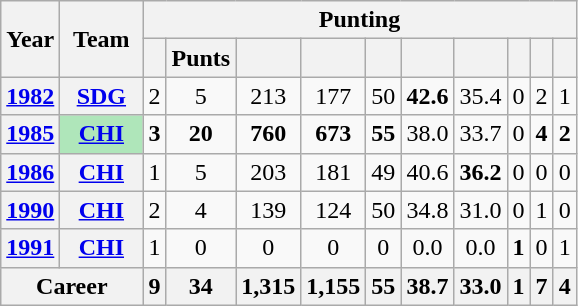<table class=wikitable style="text-align:center;">
<tr>
<th rowspan="2">Year</th>
<th rowspan="2">Team</th>
<th colspan="10">Punting</th>
</tr>
<tr>
<th></th>
<th>Punts</th>
<th></th>
<th></th>
<th></th>
<th></th>
<th></th>
<th></th>
<th></th>
<th></th>
</tr>
<tr>
<th><a href='#'>1982</a></th>
<th><a href='#'>SDG</a></th>
<td>2</td>
<td>5</td>
<td>213</td>
<td>177</td>
<td>50</td>
<td><strong>42.6</strong></td>
<td>35.4</td>
<td>0</td>
<td>2</td>
<td>1</td>
</tr>
<tr>
<th><a href='#'>1985</a></th>
<th style="background:#afe6ba; width:3em;"><a href='#'>CHI</a></th>
<td><strong>3</strong></td>
<td><strong>20</strong></td>
<td><strong>760</strong></td>
<td><strong>673</strong></td>
<td><strong>55</strong></td>
<td>38.0</td>
<td>33.7</td>
<td>0</td>
<td><strong>4</strong></td>
<td><strong>2</strong></td>
</tr>
<tr>
<th><a href='#'>1986</a></th>
<th><a href='#'>CHI</a></th>
<td>1</td>
<td>5</td>
<td>203</td>
<td>181</td>
<td>49</td>
<td>40.6</td>
<td><strong>36.2</strong></td>
<td>0</td>
<td>0</td>
<td>0</td>
</tr>
<tr>
<th><a href='#'>1990</a></th>
<th><a href='#'>CHI</a></th>
<td>2</td>
<td>4</td>
<td>139</td>
<td>124</td>
<td>50</td>
<td>34.8</td>
<td>31.0</td>
<td>0</td>
<td>1</td>
<td>0</td>
</tr>
<tr>
<th><a href='#'>1991</a></th>
<th><a href='#'>CHI</a></th>
<td>1</td>
<td>0</td>
<td>0</td>
<td>0</td>
<td>0</td>
<td>0.0</td>
<td>0.0</td>
<td><strong>1</strong></td>
<td>0</td>
<td>1</td>
</tr>
<tr>
<th colspan="2">Career</th>
<th>9</th>
<th>34</th>
<th>1,315</th>
<th>1,155</th>
<th>55</th>
<th>38.7</th>
<th>33.0</th>
<th>1</th>
<th>7</th>
<th>4</th>
</tr>
</table>
